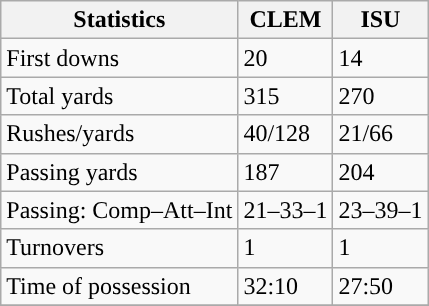<table class="wikitable" style="float: left;">
<tr>
<th>Statistics</th>
<th>CLEM</th>
<th>ISU</th>
</tr>
<tr>
<td>First downs</td>
<td>20</td>
<td>14</td>
</tr>
<tr>
<td>Total yards</td>
<td>315</td>
<td>270</td>
</tr>
<tr>
<td>Rushes/yards</td>
<td>40/128</td>
<td>21/66</td>
</tr>
<tr>
<td>Passing yards</td>
<td>187</td>
<td>204</td>
</tr>
<tr>
<td>Passing: Comp–Att–Int</td>
<td>21–33–1</td>
<td>23–39–1</td>
</tr>
<tr>
<td>Turnovers</td>
<td>1</td>
<td>1</td>
</tr>
<tr>
<td>Time of possession</td>
<td>32:10</td>
<td>27:50</td>
</tr>
<tr>
</tr>
</table>
